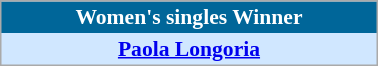<table align=center cellpadding="2" cellspacing="0" style="background: #f9f9f9; border: 1px #aaa solid; border-collapse: collapse; font-size: 90%;" width=20%>
<tr align=center bgcolor=#006699 style="color:white;">
<th width=100%><strong>Women's singles Winner</strong></th>
</tr>
<tr align=center bgcolor=#D0E7FF>
<td align=center> <strong><a href='#'>Paola Longoria</a></strong></td>
</tr>
</table>
